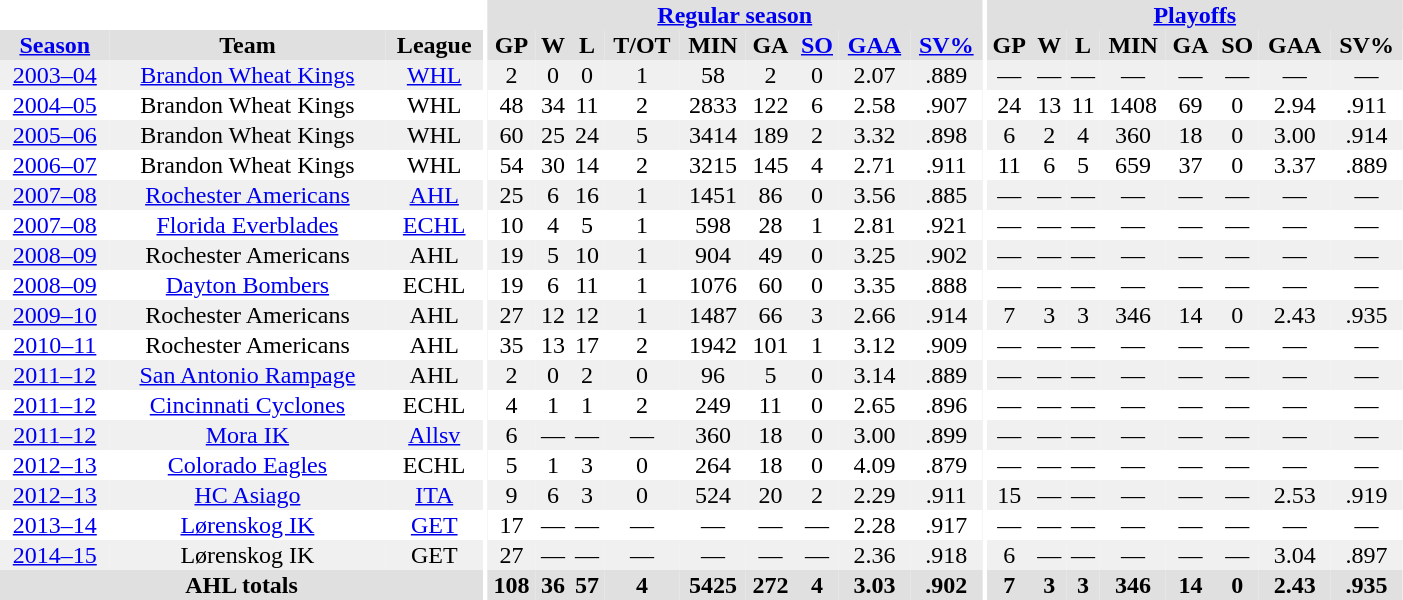<table border="0" cellpadding="1" cellspacing="0" style="text-align:center; width:74%">
<tr ALIGN="center" bgcolor="#e0e0e0">
<th align="center" colspan="3" bgcolor="#ffffff"></th>
<th align="center" rowspan="99" bgcolor="#ffffff"></th>
<th align="center" colspan="9" bgcolor="#e0e0e0"><a href='#'>Regular season</a></th>
<th align="center" rowspan="99" bgcolor="#ffffff"></th>
<th align="center" colspan="8" bgcolor="#e0e0e0"><a href='#'>Playoffs</a></th>
</tr>
<tr ALIGN="center" bgcolor="#e0e0e0">
<th><a href='#'>Season</a></th>
<th>Team</th>
<th>League</th>
<th>GP</th>
<th>W</th>
<th>L</th>
<th>T/OT</th>
<th>MIN</th>
<th>GA</th>
<th><a href='#'>SO</a></th>
<th><a href='#'>GAA</a></th>
<th><a href='#'>SV%</a></th>
<th>GP</th>
<th>W</th>
<th>L</th>
<th>MIN</th>
<th>GA</th>
<th>SO</th>
<th>GAA</th>
<th>SV%</th>
</tr>
<tr ALIGN="center" bgcolor="#f0f0f0">
<td><a href='#'>2003–04</a></td>
<td><a href='#'>Brandon Wheat Kings</a></td>
<td><a href='#'>WHL</a></td>
<td>2</td>
<td>0</td>
<td>0</td>
<td>1</td>
<td>58</td>
<td>2</td>
<td>0</td>
<td>2.07</td>
<td>.889</td>
<td>—</td>
<td>—</td>
<td>—</td>
<td>—</td>
<td>—</td>
<td>—</td>
<td>—</td>
<td>—</td>
</tr>
<tr ALIGN="center">
<td><a href='#'>2004–05</a></td>
<td>Brandon Wheat Kings</td>
<td>WHL</td>
<td>48</td>
<td>34</td>
<td>11</td>
<td>2</td>
<td>2833</td>
<td>122</td>
<td>6</td>
<td>2.58</td>
<td>.907</td>
<td>24</td>
<td>13</td>
<td>11</td>
<td>1408</td>
<td>69</td>
<td>0</td>
<td>2.94</td>
<td>.911</td>
</tr>
<tr ALIGN="center" bgcolor="#f0f0f0">
<td><a href='#'>2005–06</a></td>
<td>Brandon Wheat Kings</td>
<td>WHL</td>
<td>60</td>
<td>25</td>
<td>24</td>
<td>5</td>
<td>3414</td>
<td>189</td>
<td>2</td>
<td>3.32</td>
<td>.898</td>
<td>6</td>
<td>2</td>
<td>4</td>
<td>360</td>
<td>18</td>
<td>0</td>
<td>3.00</td>
<td>.914</td>
</tr>
<tr ALIGN="center">
<td><a href='#'>2006–07</a></td>
<td>Brandon Wheat Kings</td>
<td>WHL</td>
<td>54</td>
<td>30</td>
<td>14</td>
<td>2</td>
<td>3215</td>
<td>145</td>
<td>4</td>
<td>2.71</td>
<td>.911</td>
<td>11</td>
<td>6</td>
<td>5</td>
<td>659</td>
<td>37</td>
<td>0</td>
<td>3.37</td>
<td>.889</td>
</tr>
<tr ALIGN="center" bgcolor="#f0f0f0">
<td><a href='#'>2007–08</a></td>
<td><a href='#'>Rochester Americans</a></td>
<td><a href='#'>AHL</a></td>
<td>25</td>
<td>6</td>
<td>16</td>
<td>1</td>
<td>1451</td>
<td>86</td>
<td>0</td>
<td>3.56</td>
<td>.885</td>
<td>—</td>
<td>—</td>
<td>—</td>
<td>—</td>
<td>—</td>
<td>—</td>
<td>—</td>
<td>—</td>
</tr>
<tr ALIGN="center">
<td><a href='#'>2007–08</a></td>
<td><a href='#'>Florida Everblades</a></td>
<td><a href='#'>ECHL</a></td>
<td>10</td>
<td>4</td>
<td>5</td>
<td>1</td>
<td>598</td>
<td>28</td>
<td>1</td>
<td>2.81</td>
<td>.921</td>
<td>—</td>
<td>—</td>
<td>—</td>
<td>—</td>
<td>—</td>
<td>—</td>
<td>—</td>
<td>—</td>
</tr>
<tr ALIGN="center" bgcolor="#f0f0f0">
<td><a href='#'>2008–09</a></td>
<td>Rochester Americans</td>
<td>AHL</td>
<td>19</td>
<td>5</td>
<td>10</td>
<td>1</td>
<td>904</td>
<td>49</td>
<td>0</td>
<td>3.25</td>
<td>.902</td>
<td>—</td>
<td>—</td>
<td>—</td>
<td>—</td>
<td>—</td>
<td>—</td>
<td>—</td>
<td>—</td>
</tr>
<tr ALIGN="center">
<td><a href='#'>2008–09</a></td>
<td><a href='#'>Dayton Bombers</a></td>
<td>ECHL</td>
<td>19</td>
<td>6</td>
<td>11</td>
<td>1</td>
<td>1076</td>
<td>60</td>
<td>0</td>
<td>3.35</td>
<td>.888</td>
<td>—</td>
<td>—</td>
<td>—</td>
<td>—</td>
<td>—</td>
<td>—</td>
<td>—</td>
<td>—</td>
</tr>
<tr ALIGN="center" bgcolor="#f0f0f0">
<td><a href='#'>2009–10</a></td>
<td>Rochester Americans</td>
<td>AHL</td>
<td>27</td>
<td>12</td>
<td>12</td>
<td>1</td>
<td>1487</td>
<td>66</td>
<td>3</td>
<td>2.66</td>
<td>.914</td>
<td>7</td>
<td>3</td>
<td>3</td>
<td>346</td>
<td>14</td>
<td>0</td>
<td>2.43</td>
<td>.935</td>
</tr>
<tr ALIGN="center">
<td><a href='#'>2010–11</a></td>
<td>Rochester Americans</td>
<td>AHL</td>
<td>35</td>
<td>13</td>
<td>17</td>
<td>2</td>
<td>1942</td>
<td>101</td>
<td>1</td>
<td>3.12</td>
<td>.909</td>
<td>—</td>
<td>—</td>
<td>—</td>
<td>—</td>
<td>—</td>
<td>—</td>
<td>—</td>
<td>—</td>
</tr>
<tr ALIGN="center" bgcolor="#f0f0f0">
<td><a href='#'>2011–12</a></td>
<td><a href='#'>San Antonio Rampage</a></td>
<td>AHL</td>
<td>2</td>
<td>0</td>
<td>2</td>
<td>0</td>
<td>96</td>
<td>5</td>
<td>0</td>
<td>3.14</td>
<td>.889</td>
<td>—</td>
<td>—</td>
<td>—</td>
<td>—</td>
<td>—</td>
<td>—</td>
<td>—</td>
<td>—</td>
</tr>
<tr ALIGN="center">
<td><a href='#'>2011–12</a></td>
<td><a href='#'>Cincinnati Cyclones</a></td>
<td>ECHL</td>
<td>4</td>
<td>1</td>
<td>1</td>
<td>2</td>
<td>249</td>
<td>11</td>
<td>0</td>
<td>2.65</td>
<td>.896</td>
<td>—</td>
<td>—</td>
<td>—</td>
<td>—</td>
<td>—</td>
<td>—</td>
<td>—</td>
<td>—</td>
</tr>
<tr ALIGN="center" bgcolor="#f0f0f0">
<td><a href='#'>2011–12</a></td>
<td><a href='#'>Mora IK</a></td>
<td><a href='#'>Allsv</a></td>
<td>6</td>
<td>—</td>
<td>—</td>
<td>—</td>
<td>360</td>
<td>18</td>
<td>0</td>
<td>3.00</td>
<td>.899</td>
<td>—</td>
<td>—</td>
<td>—</td>
<td>—</td>
<td>—</td>
<td>—</td>
<td>—</td>
<td>—</td>
</tr>
<tr ALIGN="center">
<td><a href='#'>2012–13</a></td>
<td><a href='#'>Colorado Eagles</a></td>
<td>ECHL</td>
<td>5</td>
<td>1</td>
<td>3</td>
<td>0</td>
<td>264</td>
<td>18</td>
<td>0</td>
<td>4.09</td>
<td>.879</td>
<td>—</td>
<td>—</td>
<td>—</td>
<td>—</td>
<td>—</td>
<td>—</td>
<td>—</td>
<td>—</td>
</tr>
<tr ALIGN="center" bgcolor="#f0f0f0">
<td><a href='#'>2012–13</a></td>
<td><a href='#'>HC Asiago</a></td>
<td><a href='#'>ITA</a></td>
<td>9</td>
<td>6</td>
<td>3</td>
<td>0</td>
<td>524</td>
<td>20</td>
<td>2</td>
<td>2.29</td>
<td>.911</td>
<td>15</td>
<td>—</td>
<td>—</td>
<td>—</td>
<td>—</td>
<td>—</td>
<td>2.53</td>
<td>.919</td>
</tr>
<tr ALIGN="center">
<td><a href='#'>2013–14</a></td>
<td><a href='#'>Lørenskog IK</a></td>
<td><a href='#'>GET</a></td>
<td>17</td>
<td>—</td>
<td>—</td>
<td>—</td>
<td>—</td>
<td>—</td>
<td>—</td>
<td>2.28</td>
<td>.917</td>
<td>—</td>
<td>—</td>
<td>—</td>
<td>—</td>
<td>—</td>
<td>—</td>
<td>—</td>
<td>—</td>
</tr>
<tr ALIGN="center"  bgcolor="#f0f0f0">
<td><a href='#'>2014–15</a></td>
<td>Lørenskog IK</td>
<td>GET</td>
<td>27</td>
<td>—</td>
<td>—</td>
<td>—</td>
<td>—</td>
<td>—</td>
<td>—</td>
<td>2.36</td>
<td>.918</td>
<td>6</td>
<td>—</td>
<td>—</td>
<td>—</td>
<td>—</td>
<td>—</td>
<td>3.04</td>
<td>.897</td>
</tr>
<tr ALIGN="center" bgcolor="#e0e0e0">
<th colspan="3" align="center">AHL totals</th>
<th>108</th>
<th>36</th>
<th>57</th>
<th>4</th>
<th>5425</th>
<th>272</th>
<th>4</th>
<th>3.03</th>
<th>.902</th>
<th>7</th>
<th>3</th>
<th>3</th>
<th>346</th>
<th>14</th>
<th>0</th>
<th>2.43</th>
<th>.935</th>
</tr>
</table>
